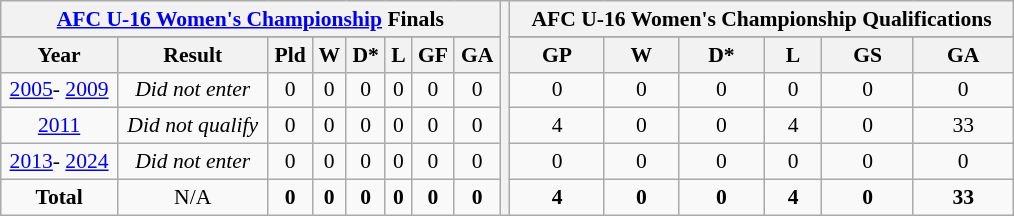<table class="wikitable" style="text-align: center;font-size:90%;">
<tr>
<th colspan=8><a href='#'>AFC U-16 Women's Championship</a> Finals</th>
<th width=1% rowspan=39></th>
<th colspan=6>AFC U-16 Women's Championship Qualifications</th>
</tr>
<tr>
</tr>
<tr>
<th>Year</th>
<th>Result</th>
<th>Pld</th>
<th>W</th>
<th>D*</th>
<th>L</th>
<th>GF</th>
<th>GA</th>
<th>GP</th>
<th>W</th>
<th>D*</th>
<th>L</th>
<th>GS</th>
<th>GA</th>
</tr>
<tr>
<td> <a href='#'>2005</a>-  <a href='#'>2009</a></td>
<td><em>Did not enter</em></td>
<td>0</td>
<td>0</td>
<td>0</td>
<td>0</td>
<td>0</td>
<td>0</td>
<td>0</td>
<td>0</td>
<td>0</td>
<td>0</td>
<td>0</td>
<td>0</td>
</tr>
<tr>
<td> <a href='#'>2011</a></td>
<td><em>Did not qualify</em></td>
<td>0</td>
<td>0</td>
<td>0</td>
<td>0</td>
<td>0</td>
<td>0</td>
<td>4</td>
<td>0</td>
<td>0</td>
<td>4</td>
<td>0</td>
<td>33</td>
</tr>
<tr>
<td> <a href='#'>2013</a>- <a href='#'>2024</a></td>
<td><em>Did not enter</em></td>
<td>0</td>
<td>0</td>
<td>0</td>
<td>0</td>
<td>0</td>
<td>0</td>
<td>0</td>
<td>0</td>
<td>0</td>
<td>0</td>
<td>0</td>
<td>0</td>
</tr>
<tr>
<td><strong>Total</strong></td>
<td>N/A</td>
<td><strong>0</strong></td>
<td><strong>0</strong></td>
<td><strong>0</strong></td>
<td><strong>0</strong></td>
<td><strong>0</strong></td>
<td><strong>0</strong></td>
<td><strong>4</strong></td>
<td><strong>0</strong></td>
<td><strong>0</strong></td>
<td><strong>4</strong></td>
<td><strong>0</strong></td>
<td><strong>33</strong></td>
</tr>
</table>
